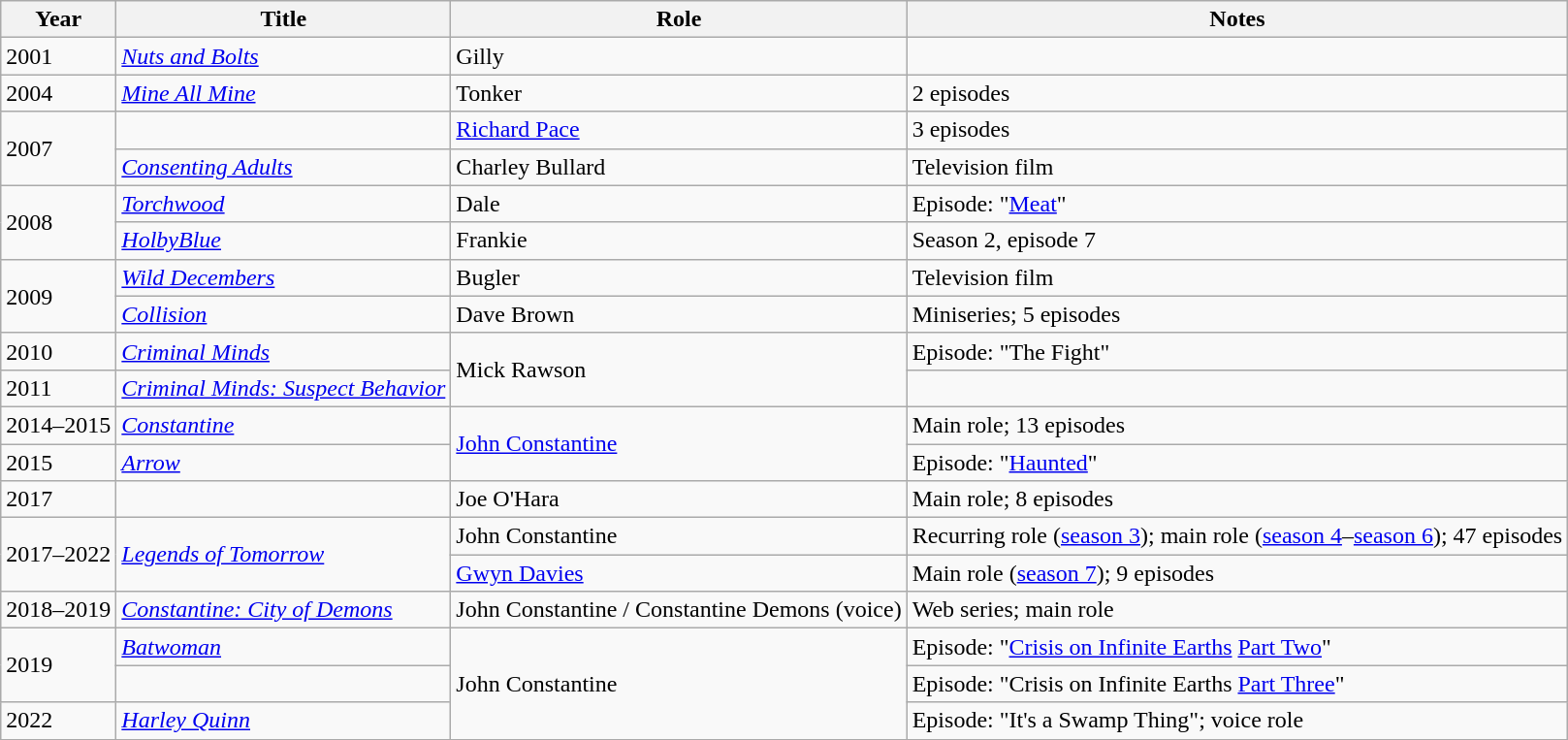<table class="wikitable sortable">
<tr>
<th>Year</th>
<th>Title</th>
<th>Role</th>
<th class="unsortable">Notes</th>
</tr>
<tr>
<td>2001</td>
<td><em><a href='#'>Nuts and Bolts</a></em></td>
<td>Gilly</td>
<td></td>
</tr>
<tr>
<td>2004</td>
<td><em><a href='#'>Mine All Mine</a></em></td>
<td>Tonker</td>
<td>2 episodes</td>
</tr>
<tr>
<td rowspan="2">2007</td>
<td><em></em></td>
<td><a href='#'>Richard Pace</a></td>
<td>3 episodes</td>
</tr>
<tr>
<td><em><a href='#'>Consenting Adults</a></em></td>
<td>Charley Bullard</td>
<td>Television film</td>
</tr>
<tr>
<td rowspan="2">2008</td>
<td><em><a href='#'>Torchwood</a></em></td>
<td>Dale</td>
<td>Episode: "<a href='#'>Meat</a>"</td>
</tr>
<tr>
<td><em><a href='#'>HolbyBlue</a></em></td>
<td>Frankie</td>
<td>Season 2, episode 7</td>
</tr>
<tr>
<td rowspan="2">2009</td>
<td><em><a href='#'>Wild Decembers</a></em></td>
<td>Bugler</td>
<td>Television film</td>
</tr>
<tr>
<td><em><a href='#'>Collision</a></em></td>
<td>Dave Brown</td>
<td>Miniseries; 5 episodes</td>
</tr>
<tr>
<td>2010</td>
<td><em><a href='#'>Criminal Minds</a></em></td>
<td rowspan="2">Mick Rawson</td>
<td>Episode: "The Fight"</td>
</tr>
<tr>
<td>2011</td>
<td><em><a href='#'>Criminal Minds: Suspect Behavior</a></em></td>
<td></td>
</tr>
<tr>
<td>2014–2015</td>
<td><em><a href='#'>Constantine</a></em></td>
<td rowspan="2"><a href='#'>John Constantine</a></td>
<td>Main role; 13 episodes</td>
</tr>
<tr>
<td>2015</td>
<td><em><a href='#'>Arrow</a></em></td>
<td>Episode: "<a href='#'>Haunted</a>"</td>
</tr>
<tr>
<td>2017</td>
<td><em></em></td>
<td>Joe O'Hara</td>
<td>Main role; 8 episodes</td>
</tr>
<tr>
<td rowspan="2">2017–2022</td>
<td rowspan="2"><em><a href='#'>Legends of Tomorrow</a></em></td>
<td>John Constantine</td>
<td>Recurring role (<a href='#'>season 3</a>); main role (<a href='#'>season 4</a>–<a href='#'>season 6</a>); 47 episodes</td>
</tr>
<tr>
<td><a href='#'>Gwyn Davies</a></td>
<td>Main role (<a href='#'>season 7</a>); 9 episodes</td>
</tr>
<tr>
<td>2018–2019</td>
<td><em><a href='#'>Constantine: City of Demons</a></em></td>
<td>John Constantine / Constantine Demons (voice)</td>
<td>Web series; main role</td>
</tr>
<tr>
<td rowspan="2">2019</td>
<td><em><a href='#'>Batwoman</a></em></td>
<td rowspan="3">John Constantine</td>
<td>Episode: "<a href='#'>Crisis on Infinite Earths</a> <a href='#'>Part Two</a>"</td>
</tr>
<tr>
<td><em></em></td>
<td>Episode: "Crisis on Infinite Earths <a href='#'>Part Three</a>"</td>
</tr>
<tr>
<td>2022</td>
<td><em><a href='#'>Harley Quinn</a></em></td>
<td>Episode: "It's a Swamp Thing"; voice role</td>
</tr>
<tr>
</tr>
</table>
